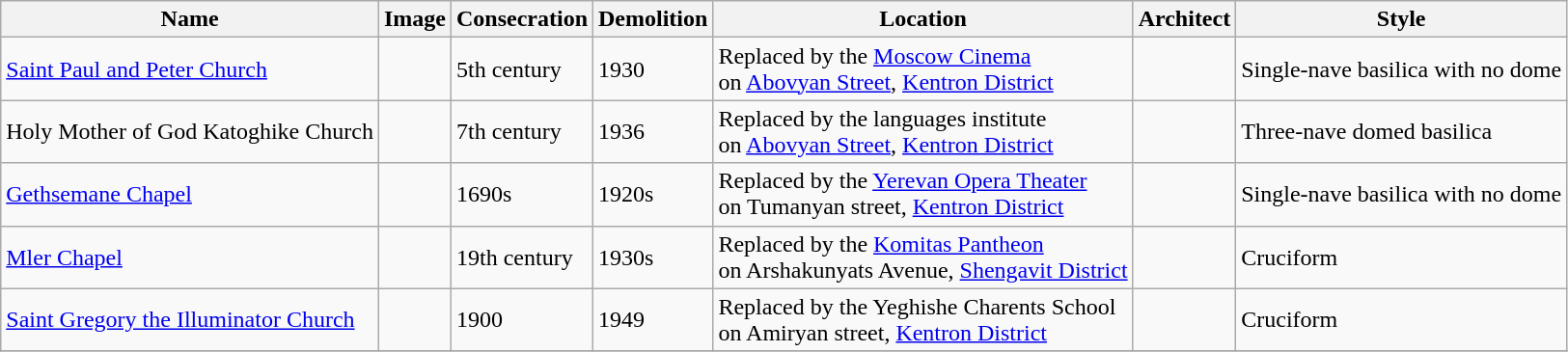<table class="wikitable">
<tr>
<th>Name</th>
<th>Image</th>
<th>Consecration</th>
<th>Demolition</th>
<th>Location</th>
<th>Architect</th>
<th>Style</th>
</tr>
<tr>
<td><a href='#'>Saint Paul and Peter Church</a></td>
<td></td>
<td>5th century</td>
<td>1930</td>
<td>Replaced by the <a href='#'>Moscow Cinema</a><br>on <a href='#'>Abovyan Street</a>, <a href='#'>Kentron District</a></td>
<td></td>
<td>Single-nave basilica with no dome</td>
</tr>
<tr>
<td>Holy Mother of God Katoghike Church</td>
<td></td>
<td>7th century</td>
<td>1936</td>
<td>Replaced by the languages institute<br>on <a href='#'>Abovyan Street</a>, <a href='#'>Kentron District</a></td>
<td></td>
<td>Three-nave domed basilica</td>
</tr>
<tr>
<td><a href='#'>Gethsemane Chapel</a></td>
<td></td>
<td>1690s</td>
<td>1920s</td>
<td>Replaced by the <a href='#'>Yerevan Opera Theater</a><br>on Tumanyan street, <a href='#'>Kentron District</a></td>
<td></td>
<td>Single-nave basilica with no dome</td>
</tr>
<tr>
<td><a href='#'>Mler Chapel</a></td>
<td></td>
<td>19th century</td>
<td>1930s</td>
<td>Replaced by the <a href='#'>Komitas Pantheon</a><br>on Arshakunyats Avenue, <a href='#'>Shengavit District</a></td>
<td></td>
<td>Cruciform</td>
</tr>
<tr>
<td><a href='#'>Saint Gregory the Illuminator Church</a></td>
<td></td>
<td>1900</td>
<td>1949</td>
<td>Replaced by the Yeghishe Charents School<br>on Amiryan street, <a href='#'>Kentron District</a></td>
<td></td>
<td>Cruciform</td>
</tr>
<tr>
</tr>
</table>
